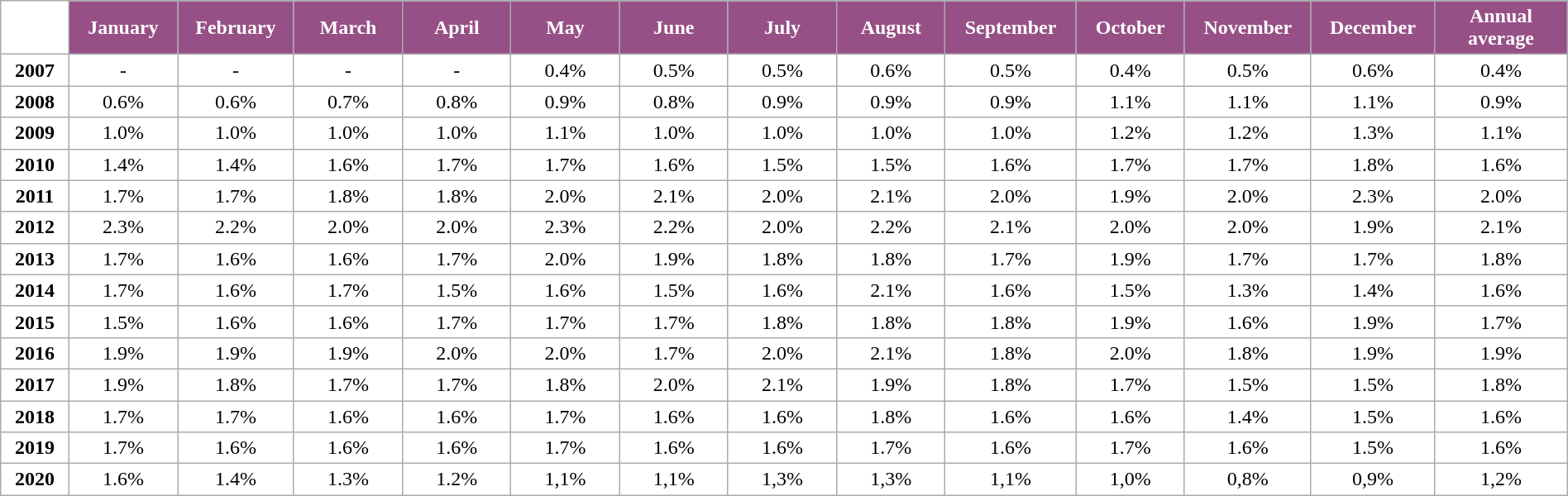<table class="wikitable" style="width:100%; margin:auto; background:#ffffff;">
<tr>
<th style="background:#ffffff; color:#ffffff;" width="35px"></th>
<th style="background:#975086; color:#ffffff;" width="60px">January</th>
<th style="background:#975086; color:#ffffff;" width="60px">February</th>
<th style="background:#975086; color:#ffffff;" width="60px">March</th>
<th style="background:#975086; color:#ffffff;" width="60px">April</th>
<th style="background:#975086; color:#ffffff;" width="60px">May</th>
<th style="background:#975086; color:#ffffff;" width="60px">June</th>
<th style="background:#975086; color:#ffffff;" width="60px">July</th>
<th style="background:#975086; color:#ffffff;" width="60px">August</th>
<th style="background:#975086; color:#ffffff;" width="60px">September</th>
<th style="background:#975086; color:#ffffff;" width="60px">October</th>
<th style="background:#975086; color:#ffffff;" width="60px">November</th>
<th style="background:#975086; color:#ffffff;" width="60px">December</th>
<th style="background:#975086; color:#ffffff;" width="75px">Annual average</th>
</tr>
<tr align="center">
<td><strong>2007</strong></td>
<td>-</td>
<td>-</td>
<td>-</td>
<td>-</td>
<td>0.4%</td>
<td>0.5%</td>
<td>0.5%</td>
<td>0.6%</td>
<td>0.5%</td>
<td>0.4%</td>
<td>0.5%</td>
<td>0.6%</td>
<td>0.4%</td>
</tr>
<tr align="center">
<td><strong>2008</strong></td>
<td>0.6%</td>
<td>0.6%</td>
<td>0.7%</td>
<td>0.8%</td>
<td>0.9%</td>
<td>0.8%</td>
<td>0.9%</td>
<td>0.9%</td>
<td>0.9%</td>
<td>1.1%</td>
<td>1.1%</td>
<td>1.1%</td>
<td> 0.9%</td>
</tr>
<tr align="center">
<td><strong>2009</strong></td>
<td>1.0%</td>
<td>1.0%</td>
<td>1.0%</td>
<td>1.0%</td>
<td>1.1%</td>
<td>1.0%</td>
<td>1.0%</td>
<td>1.0%</td>
<td>1.0%</td>
<td>1.2%</td>
<td>1.2%</td>
<td>1.3%</td>
<td> 1.1%</td>
</tr>
<tr align="center">
<td><strong>2010</strong></td>
<td>1.4%</td>
<td>1.4%</td>
<td>1.6%</td>
<td>1.7%</td>
<td>1.7%</td>
<td>1.6%</td>
<td>1.5%</td>
<td>1.5%</td>
<td>1.6%</td>
<td>1.7%</td>
<td>1.7%</td>
<td>1.8%</td>
<td> 1.6%</td>
</tr>
<tr align="center">
<td><strong>2011</strong></td>
<td>1.7%</td>
<td>1.7%</td>
<td>1.8%</td>
<td>1.8%</td>
<td>2.0%</td>
<td>2.1%</td>
<td>2.0%</td>
<td>2.1%</td>
<td>2.0%</td>
<td>1.9%</td>
<td>2.0%</td>
<td>2.3%</td>
<td> 2.0%</td>
</tr>
<tr align="center">
<td><strong>2012</strong></td>
<td>2.3%</td>
<td>2.2%</td>
<td>2.0%</td>
<td>2.0%</td>
<td>2.3%</td>
<td>2.2%</td>
<td>2.0%</td>
<td>2.2%</td>
<td>2.1%</td>
<td>2.0%</td>
<td>2.0%</td>
<td>1.9%</td>
<td> 2.1%</td>
</tr>
<tr align="center">
<td><strong>2013</strong></td>
<td>1.7%</td>
<td>1.6%</td>
<td>1.6%</td>
<td>1.7%</td>
<td>2.0%</td>
<td>1.9%</td>
<td>1.8%</td>
<td>1.8%</td>
<td>1.7%</td>
<td>1.9%</td>
<td>1.7%</td>
<td>1.7%</td>
<td> 1.8%</td>
</tr>
<tr align="center">
<td><strong>2014</strong></td>
<td>1.7%</td>
<td>1.6%</td>
<td>1.7%</td>
<td>1.5%</td>
<td>1.6%</td>
<td>1.5%</td>
<td>1.6%</td>
<td>2.1%</td>
<td>1.6%</td>
<td>1.5%</td>
<td>1.3%</td>
<td>1.4%</td>
<td> 1.6%</td>
</tr>
<tr align="center">
<td><strong>2015</strong></td>
<td>1.5%</td>
<td>1.6%</td>
<td>1.6%</td>
<td>1.7%</td>
<td>1.7%</td>
<td>1.7%</td>
<td>1.8%</td>
<td>1.8%</td>
<td>1.8%</td>
<td>1.9%</td>
<td>1.6%</td>
<td>1.9%</td>
<td> 1.7%</td>
</tr>
<tr align="center">
<td><strong>2016</strong></td>
<td>1.9%</td>
<td>1.9%</td>
<td>1.9%</td>
<td>2.0%</td>
<td>2.0%</td>
<td>1.7%</td>
<td>2.0%</td>
<td>2.1%</td>
<td>1.8%</td>
<td>2.0%</td>
<td>1.8%</td>
<td>1.9%</td>
<td> 1.9%</td>
</tr>
<tr align="center">
<td><strong>2017</strong></td>
<td>1.9%</td>
<td>1.8%</td>
<td>1.7%</td>
<td>1.7%</td>
<td>1.8%</td>
<td>2.0%</td>
<td>2.1%</td>
<td>1.9%</td>
<td>1.8%</td>
<td>1.7%</td>
<td>1.5%</td>
<td>1.5%</td>
<td> 1.8%</td>
</tr>
<tr align="center">
<td><strong>2018</strong></td>
<td>1.7%</td>
<td>1.7%</td>
<td>1.6%</td>
<td>1.6%</td>
<td>1.7%</td>
<td>1.6%</td>
<td>1.6%</td>
<td>1.8%</td>
<td>1.6%</td>
<td>1.6%</td>
<td>1.4%</td>
<td>1.5%</td>
<td> 1.6%</td>
</tr>
<tr align="center">
<td><strong>2019</strong></td>
<td>1.7%</td>
<td>1.6%</td>
<td>1.6%</td>
<td>1.6%</td>
<td>1.7%</td>
<td>1.6%</td>
<td>1.6%</td>
<td>1.7%</td>
<td>1.6%</td>
<td>1.7%</td>
<td>1.6%</td>
<td>1.5%</td>
<td>1.6%</td>
</tr>
<tr align="center">
<td><strong>2020</strong></td>
<td>1.6%</td>
<td>1.4%</td>
<td>1.3%</td>
<td>1.2%</td>
<td>1,1%</td>
<td>1,1%</td>
<td>1,3%</td>
<td>1,3%</td>
<td>1,1%</td>
<td>1,0%</td>
<td>0,8%</td>
<td>0,9%</td>
<td> 1,2%</td>
</tr>
</table>
